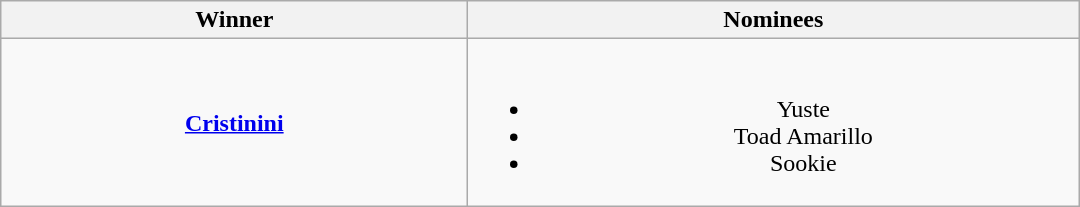<table class="wikitable" style="text-align:center;">
<tr>
<th scope="col" style="width:19em;">Winner</th>
<th scope="col" style="width:25em;">Nominees</th>
</tr>
<tr>
<td><strong> <a href='#'>Cristinini</a></strong></td>
<td><br><ul><li> Yuste</li><li> Toad Amarillo</li><li> Sookie</li></ul></td>
</tr>
</table>
